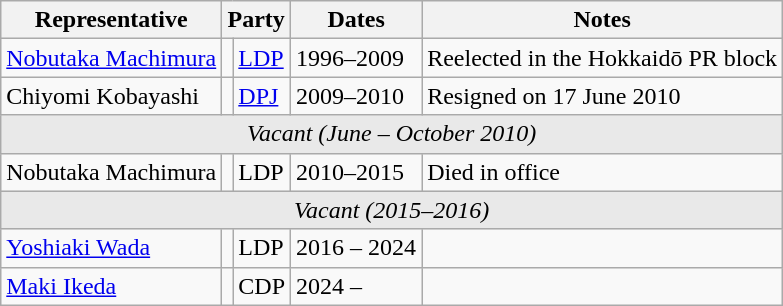<table class=wikitable>
<tr valign=bottom>
<th>Representative</th>
<th colspan="2">Party</th>
<th>Dates</th>
<th>Notes</th>
</tr>
<tr>
<td><a href='#'>Nobutaka Machimura</a></td>
<td bgcolor=></td>
<td><a href='#'>LDP</a></td>
<td>1996–2009</td>
<td>Reelected in the Hokkaidō PR block</td>
</tr>
<tr>
<td>Chiyomi Kobayashi</td>
<td bgcolor=></td>
<td><a href='#'>DPJ</a></td>
<td>2009–2010</td>
<td>Resigned on 17 June 2010</td>
</tr>
<tr>
<td colspan="5" style="background-color:#E9E9E9" align=center><em>Vacant (June – October 2010)</em></td>
</tr>
<tr>
<td>Nobutaka Machimura</td>
<td bgcolor=></td>
<td>LDP</td>
<td>2010–2015</td>
<td>Died in office</td>
</tr>
<tr>
<td colspan="5" style="background-color:#E9E9E9" align=center><em>Vacant (2015–2016)</em></td>
</tr>
<tr>
<td><a href='#'>Yoshiaki Wada</a></td>
<td bgcolor=></td>
<td>LDP</td>
<td>2016 – 2024</td>
<td></td>
</tr>
<tr>
<td><a href='#'>Maki Ikeda</a></td>
<td bgcolor=></td>
<td>CDP</td>
<td>2024 –</td>
<td></td>
</tr>
</table>
